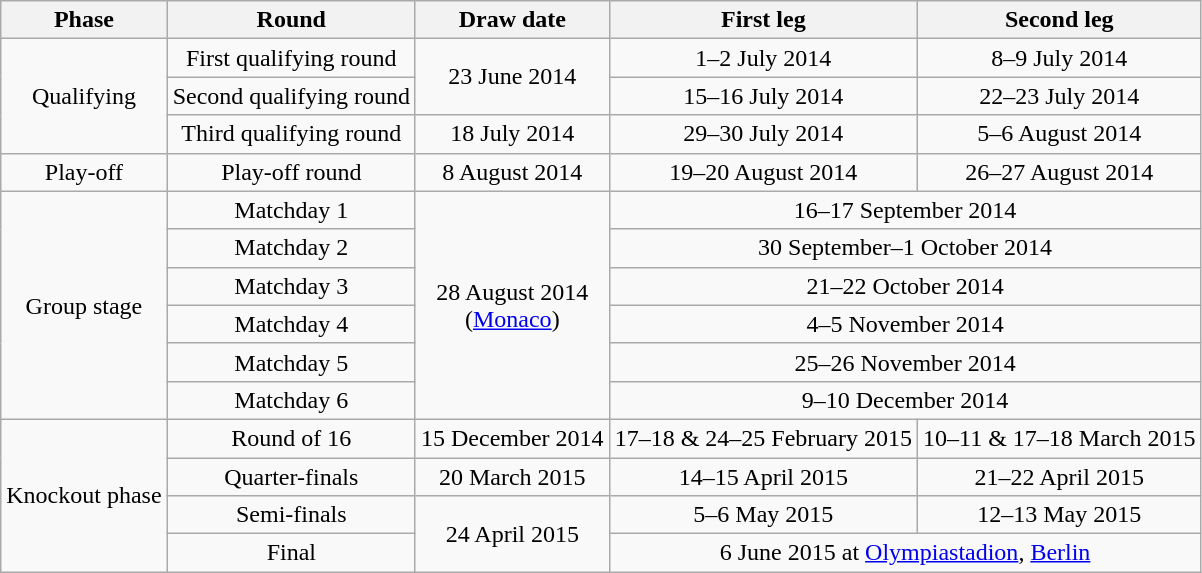<table class="wikitable" style="text-align:center">
<tr>
<th>Phase</th>
<th>Round</th>
<th>Draw date</th>
<th>First leg</th>
<th>Second leg</th>
</tr>
<tr>
<td rowspan=3>Qualifying</td>
<td>First qualifying round</td>
<td rowspan=2>23 June 2014</td>
<td>1–2 July 2014</td>
<td>8–9 July 2014</td>
</tr>
<tr>
<td>Second qualifying round</td>
<td>15–16 July 2014</td>
<td>22–23 July 2014</td>
</tr>
<tr>
<td>Third qualifying round</td>
<td>18 July 2014</td>
<td>29–30 July 2014</td>
<td>5–6 August 2014</td>
</tr>
<tr>
<td>Play-off</td>
<td>Play-off round</td>
<td>8 August 2014</td>
<td>19–20 August 2014</td>
<td>26–27 August 2014</td>
</tr>
<tr>
<td rowspan=6>Group stage</td>
<td>Matchday 1</td>
<td rowspan=6>28 August 2014<br>(<a href='#'>Monaco</a>)</td>
<td colspan=2>16–17 September 2014</td>
</tr>
<tr>
<td>Matchday 2</td>
<td colspan=2>30 September–1 October 2014</td>
</tr>
<tr>
<td>Matchday 3</td>
<td colspan=2>21–22 October 2014</td>
</tr>
<tr>
<td>Matchday 4</td>
<td colspan=2>4–5 November 2014</td>
</tr>
<tr>
<td>Matchday 5</td>
<td colspan=2>25–26 November 2014</td>
</tr>
<tr>
<td>Matchday 6</td>
<td colspan=2>9–10 December 2014</td>
</tr>
<tr>
<td rowspan=4>Knockout phase</td>
<td>Round of 16</td>
<td>15 December 2014</td>
<td>17–18 & 24–25 February 2015</td>
<td>10–11 & 17–18 March 2015</td>
</tr>
<tr>
<td>Quarter-finals</td>
<td>20 March 2015</td>
<td>14–15 April 2015</td>
<td>21–22 April 2015</td>
</tr>
<tr>
<td>Semi-finals</td>
<td rowspan=2>24 April 2015</td>
<td>5–6 May 2015</td>
<td>12–13 May 2015</td>
</tr>
<tr>
<td>Final</td>
<td colspan=2>6 June 2015 at <a href='#'>Olympiastadion</a>, <a href='#'>Berlin</a></td>
</tr>
</table>
